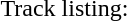<table>
<tr>
<td>Track listing:</td>
</tr>
<tr>
<td></td>
</tr>
</table>
